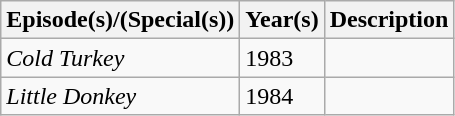<table class="wikitable sortable">
<tr>
<th>Episode(s)/(Special(s))</th>
<th>Year(s)</th>
<th>Description</th>
</tr>
<tr>
<td><em>Cold Turkey</em></td>
<td>1983</td>
<td></td>
</tr>
<tr>
<td><em>Little Donkey</em></td>
<td>1984</td>
<td></td>
</tr>
</table>
